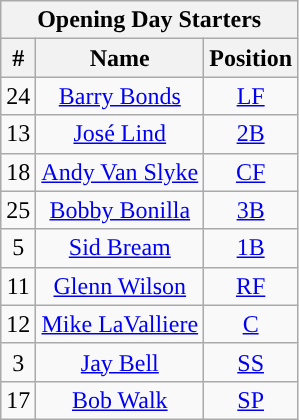<table class="wikitable" style="text-align:center">
<tr>
<th colspan="3">Opening Day Starters</th>
</tr>
<tr>
<th>#</th>
<th>Name</th>
<th>Position</th>
</tr>
<tr>
<td>24</td>
<td><a href='#'>Barry Bonds</a></td>
<td><a href='#'>LF</a></td>
</tr>
<tr>
<td>13</td>
<td><a href='#'>José Lind</a></td>
<td><a href='#'>2B</a></td>
</tr>
<tr>
<td>18</td>
<td><a href='#'>Andy Van Slyke</a></td>
<td><a href='#'>CF</a></td>
</tr>
<tr>
<td>25</td>
<td><a href='#'>Bobby Bonilla</a></td>
<td><a href='#'>3B</a></td>
</tr>
<tr>
<td>5</td>
<td><a href='#'>Sid Bream</a></td>
<td><a href='#'>1B</a></td>
</tr>
<tr>
<td>11</td>
<td><a href='#'>Glenn Wilson</a></td>
<td><a href='#'>RF</a></td>
</tr>
<tr>
<td>12</td>
<td><a href='#'>Mike LaValliere</a></td>
<td><a href='#'>C</a></td>
</tr>
<tr>
<td>3</td>
<td><a href='#'>Jay Bell</a></td>
<td><a href='#'>SS</a></td>
</tr>
<tr>
<td>17</td>
<td><a href='#'>Bob Walk</a></td>
<td><a href='#'>SP</a></td>
</tr>
</table>
